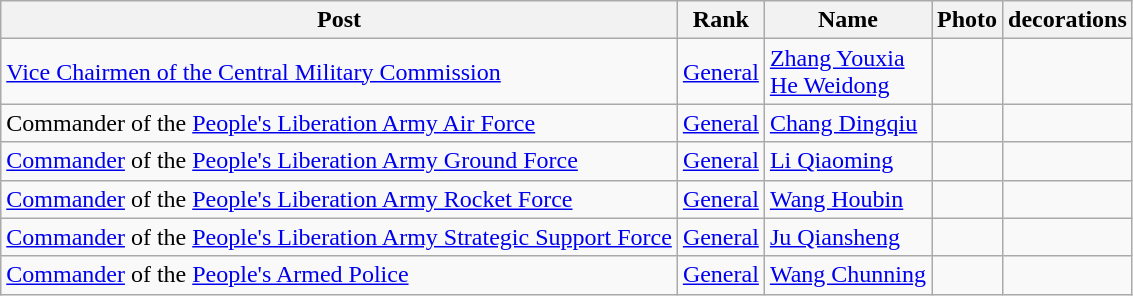<table class="wikitable">
<tr>
<th>Post</th>
<th>Rank</th>
<th>Name</th>
<th>Photo</th>
<th>decorations</th>
</tr>
<tr>
<td><a href='#'>Vice Chairmen of the Central Military Commission</a></td>
<td><a href='#'>General</a></td>
<td><a href='#'>Zhang Youxia</a><br><a href='#'>He Weidong</a></td>
<td></td>
<td></td>
</tr>
<tr>
<td>Commander of the <a href='#'>People's Liberation Army Air Force</a></td>
<td><a href='#'>General</a></td>
<td><a href='#'>Chang Dingqiu</a></td>
<td></td>
<td></td>
</tr>
<tr>
<td><a href='#'>Commander</a> of the <a href='#'>People's Liberation Army Ground Force</a></td>
<td><a href='#'>General</a></td>
<td><a href='#'>Li Qiaoming</a></td>
<td></td>
<td></td>
</tr>
<tr>
<td><a href='#'>Commander</a> of the <a href='#'>People's Liberation Army Rocket Force</a></td>
<td><a href='#'>General</a></td>
<td><a href='#'>Wang Houbin</a></td>
<td></td>
<td></td>
</tr>
<tr>
<td><a href='#'>Commander</a> of the <a href='#'>People's Liberation Army Strategic Support Force</a></td>
<td><a href='#'>General</a></td>
<td><a href='#'>Ju Qiansheng</a></td>
<td></td>
<td></td>
</tr>
<tr>
<td><a href='#'>Commander</a> of the <a href='#'>People's Armed Police</a></td>
<td><a href='#'>General</a></td>
<td><a href='#'>Wang Chunning</a></td>
<td></td>
<td></td>
</tr>
</table>
